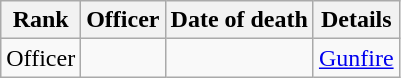<table class="wikitable">
<tr>
<th>Rank</th>
<th>Officer</th>
<th>Date of death</th>
<th>Details</th>
</tr>
<tr>
<td>Officer</td>
<td></td>
<td></td>
<td><a href='#'>Gunfire</a></td>
</tr>
</table>
